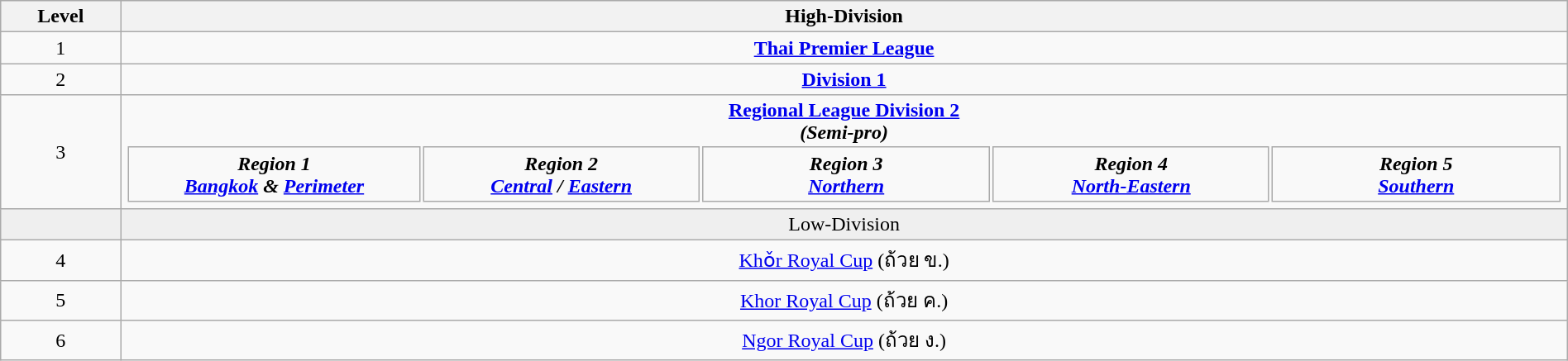<table class="wikitable" width="100%" style="text-align: center;">
<tr style="background:#efefef;">
<th>Level</th>
<th colspan=2>High-Division</th>
</tr>
<tr>
<td>1</td>
<td colspan=2><strong><a href='#'>Thai Premier League</a></strong></td>
</tr>
<tr>
<td>2</td>
<td colspan=2><strong><a href='#'>Division 1</a></strong></td>
</tr>
<tr>
<td>3</td>
<td colspan=2><strong><a href='#'>Regional League Division 2</a><br><em>(Semi-pro)<strong><em><br><table border=0 width="100%" >
<tr>
<td colspan="2" width="4.6%" align="center">Region 1 <br> <a href='#'>Bangkok</a> & <a href='#'>Perimeter</a></td>
<td colspan="2" width="4.6%" align="center">Region 2 <br> <a href='#'>Central</a> / <a href='#'>Eastern</a></td>
<td colspan="2" width="4.6%" align="center">Region 3 <br> <a href='#'>Northern</a></td>
<td colspan="2" width="4.6%" align="center">Region 4 <br> <a href='#'>North-Eastern</a></td>
<td colspan="2" width="4.6%" align="center">Region 5 <br> <a href='#'>Southern</a></td>
</tr>
</table>
</td>
</tr>
<tr style="background:#efefef;">
<td></td>
<td colspan=2></strong>Low-Division<strong></td>
</tr>
<tr>
<td>4</td>
<td></strong><a href='#'>Khǒr Royal Cup</a><strong> </strong>(ถ้วย ข.)<strong></td>
</tr>
<tr>
<td>5</td>
<td></strong><a href='#'>Khor Royal Cup</a><strong> </strong>(ถ้วย ค.)<strong></td>
</tr>
<tr>
<td>6</td>
<td></strong><a href='#'>Ngor Royal Cup</a><strong> </strong>(ถ้วย ง.)<strong></td>
</tr>
</table>
